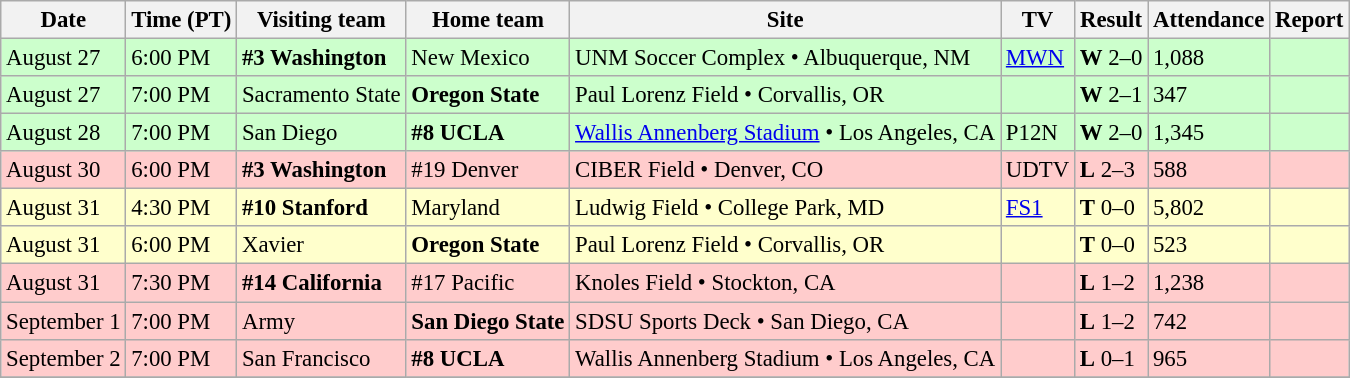<table class="wikitable" style="font-size:95%;">
<tr>
<th>Date</th>
<th>Time (PT)</th>
<th>Visiting team</th>
<th>Home team</th>
<th>Site</th>
<th>TV</th>
<th>Result</th>
<th>Attendance</th>
<th>Report</th>
</tr>
<tr style="background:#cfc;">
<td>August 27</td>
<td>6:00 PM</td>
<td><strong>#3 Washington</strong></td>
<td>New Mexico</td>
<td>UNM Soccer Complex • Albuquerque, NM</td>
<td><a href='#'>MWN</a></td>
<td><strong>W</strong> 2–0</td>
<td>1,088</td>
<td></td>
</tr>
<tr style="background:#cfc;">
<td>August 27</td>
<td>7:00 PM</td>
<td>Sacramento State</td>
<td><strong>Oregon State</strong></td>
<td>Paul Lorenz Field • Corvallis, OR</td>
<td></td>
<td><strong>W</strong> 2–1</td>
<td>347</td>
<td></td>
</tr>
<tr style="background:#cfc;">
<td>August 28</td>
<td>7:00 PM</td>
<td>San Diego</td>
<td><strong>#8 UCLA</strong></td>
<td><a href='#'>Wallis Annenberg Stadium</a> • Los Angeles, CA</td>
<td>P12N</td>
<td><strong>W</strong> 2–0</td>
<td>1,345</td>
<td></td>
</tr>
<tr style="background:#fcc;">
<td>August 30</td>
<td>6:00 PM</td>
<td><strong>#3 Washington</strong></td>
<td>#19 Denver</td>
<td>CIBER Field • Denver, CO</td>
<td>UDTV</td>
<td><strong>L</strong> 2–3 </td>
<td>588</td>
<td></td>
</tr>
<tr style="background:#ffc;">
<td>August 31</td>
<td>4:30 PM</td>
<td><strong>#10 Stanford</strong></td>
<td>Maryland</td>
<td>Ludwig Field • College Park, MD</td>
<td><a href='#'>FS1</a></td>
<td><strong>T</strong> 0–0 </td>
<td>5,802</td>
<td></td>
</tr>
<tr style="background:#ffc;">
<td>August 31</td>
<td>6:00 PM</td>
<td>Xavier</td>
<td><strong>Oregon State</strong></td>
<td>Paul Lorenz Field • Corvallis, OR</td>
<td></td>
<td><strong>T</strong> 0–0 </td>
<td>523</td>
<td></td>
</tr>
<tr style="background:#fcc;">
<td>August 31</td>
<td>7:30 PM</td>
<td><strong>#14 California</strong></td>
<td>#17 Pacific</td>
<td>Knoles Field • Stockton, CA</td>
<td></td>
<td><strong>L</strong> 1–2 </td>
<td>1,238</td>
<td></td>
</tr>
<tr style="background:#fcc;">
<td>September 1</td>
<td>7:00 PM</td>
<td>Army</td>
<td><strong>San Diego State</strong></td>
<td>SDSU Sports Deck • San Diego, CA</td>
<td></td>
<td><strong>L</strong> 1–2</td>
<td>742</td>
<td></td>
</tr>
<tr style="background:#fcc;">
<td>September 2</td>
<td>7:00 PM</td>
<td>San Francisco</td>
<td><strong>#8 UCLA</strong></td>
<td>Wallis Annenberg Stadium • Los Angeles, CA</td>
<td></td>
<td><strong>L</strong> 0–1</td>
<td>965</td>
<td></td>
</tr>
<tr>
</tr>
</table>
